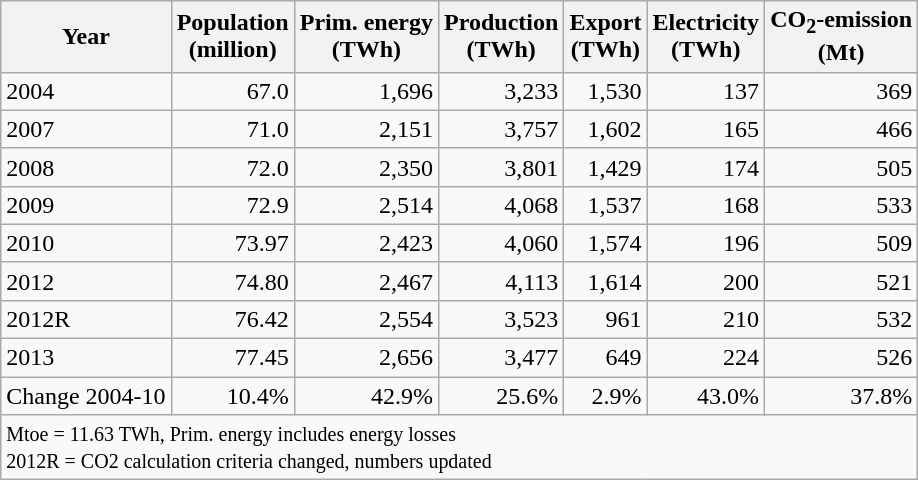<table class="wikitable" style="text-align:right">
<tr>
<th>Year</th>
<th>Population<br> (million)</th>
<th>Prim. energy<br> (TWh)</th>
<th>Production<br> (TWh)</th>
<th>Export<br> (TWh)</th>
<th>Electricity<br> (TWh)</th>
<th>CO<sub>2</sub>-emission<br> (Mt)</th>
</tr>
<tr>
<td style="text-align:left;">2004</td>
<td>67.0</td>
<td>1,696</td>
<td>3,233</td>
<td>1,530</td>
<td>137</td>
<td>369</td>
</tr>
<tr>
<td style="text-align:left;">2007</td>
<td>71.0</td>
<td>2,151</td>
<td>3,757</td>
<td>1,602</td>
<td>165</td>
<td>466</td>
</tr>
<tr>
<td style="text-align:left;">2008</td>
<td>72.0</td>
<td>2,350</td>
<td>3,801</td>
<td>1,429</td>
<td>174</td>
<td>505</td>
</tr>
<tr>
<td style="text-align:left;">2009</td>
<td>72.9</td>
<td>2,514</td>
<td>4,068</td>
<td>1,537</td>
<td>168</td>
<td>533</td>
</tr>
<tr>
<td style="text-align:left;">2010</td>
<td>73.97</td>
<td>2,423</td>
<td>4,060</td>
<td>1,574</td>
<td>196</td>
<td>509</td>
</tr>
<tr>
<td style="text-align:left;">2012</td>
<td>74.80</td>
<td>2,467</td>
<td>4,113</td>
<td>1,614</td>
<td>200</td>
<td>521</td>
</tr>
<tr>
<td style="text-align:left;">2012R</td>
<td>76.42</td>
<td>2,554</td>
<td>3,523</td>
<td>961</td>
<td>210</td>
<td>532</td>
</tr>
<tr>
<td style="text-align:left;">2013</td>
<td>77.45</td>
<td>2,656</td>
<td>3,477</td>
<td>649</td>
<td>224</td>
<td>526</td>
</tr>
<tr>
<td style="text-align:left;">Change 2004-10</td>
<td>10.4%</td>
<td>42.9%</td>
<td>25.6%</td>
<td>2.9%</td>
<td>43.0%</td>
<td>37.8%</td>
</tr>
<tr>
<td style="text-align:left;" colspan="7"><small> Mtoe = 11.63 TWh,  Prim. energy includes energy losses</small><br><small>2012R = CO2 calculation criteria changed, numbers updated </small></td>
</tr>
</table>
